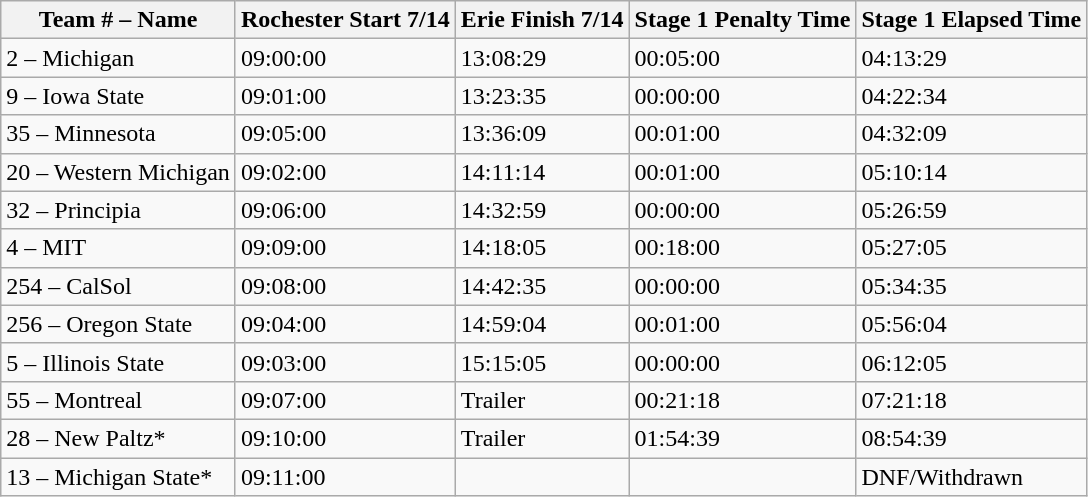<table class="wikitable">
<tr>
<th>Team # – Name</th>
<th>Rochester Start 7/14</th>
<th>Erie Finish 7/14</th>
<th>Stage 1 Penalty Time</th>
<th>Stage 1 Elapsed Time</th>
</tr>
<tr>
<td>2 – Michigan</td>
<td>09:00:00</td>
<td>13:08:29</td>
<td>00:05:00</td>
<td>04:13:29</td>
</tr>
<tr>
<td>9 – Iowa State</td>
<td>09:01:00</td>
<td>13:23:35</td>
<td>00:00:00</td>
<td>04:22:34</td>
</tr>
<tr>
<td>35 – Minnesota</td>
<td>09:05:00</td>
<td>13:36:09</td>
<td>00:01:00</td>
<td>04:32:09</td>
</tr>
<tr>
<td>20 – Western Michigan</td>
<td>09:02:00</td>
<td>14:11:14</td>
<td>00:01:00</td>
<td>05:10:14</td>
</tr>
<tr>
<td>32 – Principia</td>
<td>09:06:00</td>
<td>14:32:59</td>
<td>00:00:00</td>
<td>05:26:59</td>
</tr>
<tr>
<td>4 – MIT</td>
<td>09:09:00</td>
<td>14:18:05</td>
<td>00:18:00</td>
<td>05:27:05</td>
</tr>
<tr>
<td>254 – CalSol</td>
<td>09:08:00</td>
<td>14:42:35</td>
<td>00:00:00</td>
<td>05:34:35</td>
</tr>
<tr>
<td>256 – Oregon State</td>
<td>09:04:00</td>
<td>14:59:04</td>
<td>00:01:00</td>
<td>05:56:04</td>
</tr>
<tr>
<td>5 – Illinois State</td>
<td>09:03:00</td>
<td>15:15:05</td>
<td>00:00:00</td>
<td>06:12:05</td>
</tr>
<tr>
<td>55 – Montreal</td>
<td>09:07:00</td>
<td>Trailer</td>
<td>00:21:18</td>
<td>07:21:18</td>
</tr>
<tr>
<td>28 – New Paltz*</td>
<td>09:10:00</td>
<td>Trailer</td>
<td>01:54:39</td>
<td>08:54:39</td>
</tr>
<tr>
<td>13 – Michigan State*</td>
<td>09:11:00</td>
<td></td>
<td></td>
<td>DNF/Withdrawn</td>
</tr>
</table>
